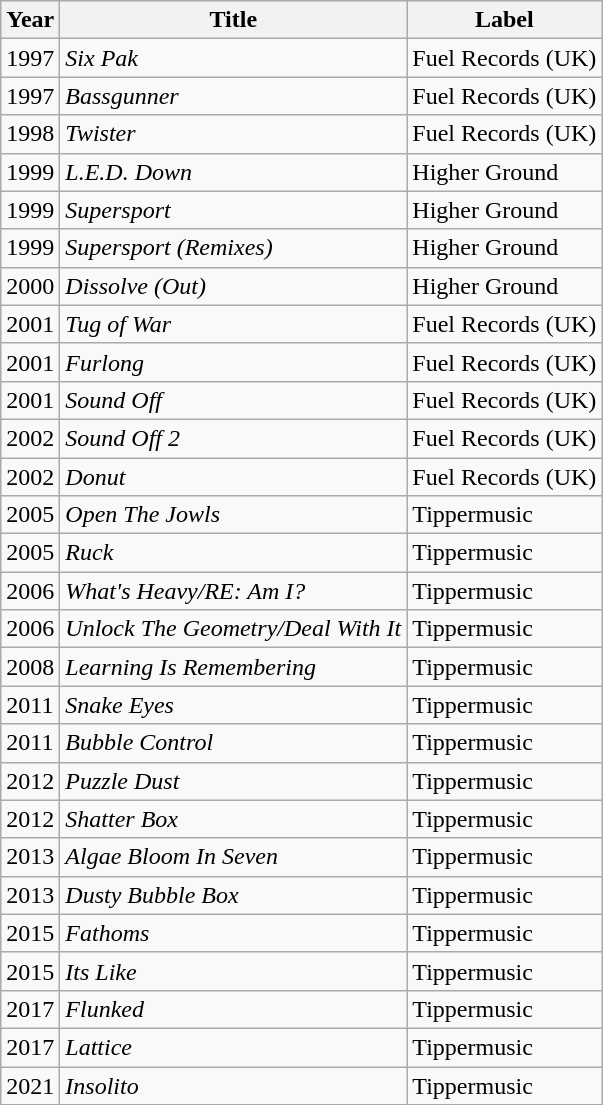<table class="wikitable">
<tr>
<th>Year</th>
<th>Title</th>
<th>Label</th>
</tr>
<tr>
<td>1997</td>
<td><em>Six Pak</em></td>
<td>Fuel Records (UK)</td>
</tr>
<tr>
<td>1997</td>
<td><em>Bassgunner</em></td>
<td>Fuel Records (UK)</td>
</tr>
<tr>
<td>1998</td>
<td><em>Twister</em></td>
<td>Fuel Records (UK)</td>
</tr>
<tr>
<td>1999</td>
<td><em>L.E.D. Down</em></td>
<td>Higher Ground</td>
</tr>
<tr>
<td>1999</td>
<td><em>Supersport</em></td>
<td>Higher Ground</td>
</tr>
<tr>
<td>1999</td>
<td><em>Supersport (Remixes)</em></td>
<td>Higher Ground</td>
</tr>
<tr>
<td>2000</td>
<td><em>Dissolve (Out)</em></td>
<td>Higher Ground</td>
</tr>
<tr>
<td>2001</td>
<td><em>Tug of War</em></td>
<td>Fuel Records (UK)</td>
</tr>
<tr>
<td>2001</td>
<td><em>Furlong</em></td>
<td>Fuel Records (UK)</td>
</tr>
<tr>
<td>2001</td>
<td><em>Sound Off</em></td>
<td>Fuel Records (UK)</td>
</tr>
<tr>
<td>2002</td>
<td><em>Sound Off 2</em></td>
<td>Fuel Records (UK)</td>
</tr>
<tr>
<td>2002</td>
<td><em>Donut</em></td>
<td>Fuel Records (UK)</td>
</tr>
<tr>
<td>2005</td>
<td><em>Open The Jowls</em></td>
<td>Tippermusic</td>
</tr>
<tr>
<td>2005</td>
<td><em>Ruck</em></td>
<td>Tippermusic</td>
</tr>
<tr>
<td>2006</td>
<td><em>What's Heavy/RE: Am I?</em></td>
<td>Tippermusic</td>
</tr>
<tr>
<td>2006</td>
<td><em>Unlock The Geometry/Deal With It</em></td>
<td>Tippermusic</td>
</tr>
<tr>
<td>2008</td>
<td><em>Learning Is Remembering</em></td>
<td>Tippermusic</td>
</tr>
<tr>
<td>2011</td>
<td><em>Snake Eyes</em></td>
<td>Tippermusic</td>
</tr>
<tr>
<td>2011</td>
<td><em>Bubble Control</em></td>
<td>Tippermusic</td>
</tr>
<tr>
<td>2012</td>
<td><em>Puzzle Dust</em></td>
<td>Tippermusic</td>
</tr>
<tr>
<td>2012</td>
<td><em>Shatter Box</em></td>
<td>Tippermusic</td>
</tr>
<tr>
<td>2013</td>
<td><em>Algae Bloom In Seven</em></td>
<td>Tippermusic</td>
</tr>
<tr>
<td>2013</td>
<td><em>Dusty Bubble Box</em></td>
<td>Tippermusic</td>
</tr>
<tr>
<td>2015</td>
<td><em>Fathoms</em></td>
<td>Tippermusic</td>
</tr>
<tr>
<td>2015</td>
<td><em>Its Like</em></td>
<td>Tippermusic</td>
</tr>
<tr>
<td>2017</td>
<td><em>Flunked</em></td>
<td>Tippermusic</td>
</tr>
<tr>
<td>2017</td>
<td><em>Lattice</em></td>
<td>Tippermusic</td>
</tr>
<tr>
<td>2021</td>
<td><em>Insolito</em></td>
<td>Tippermusic</td>
</tr>
</table>
